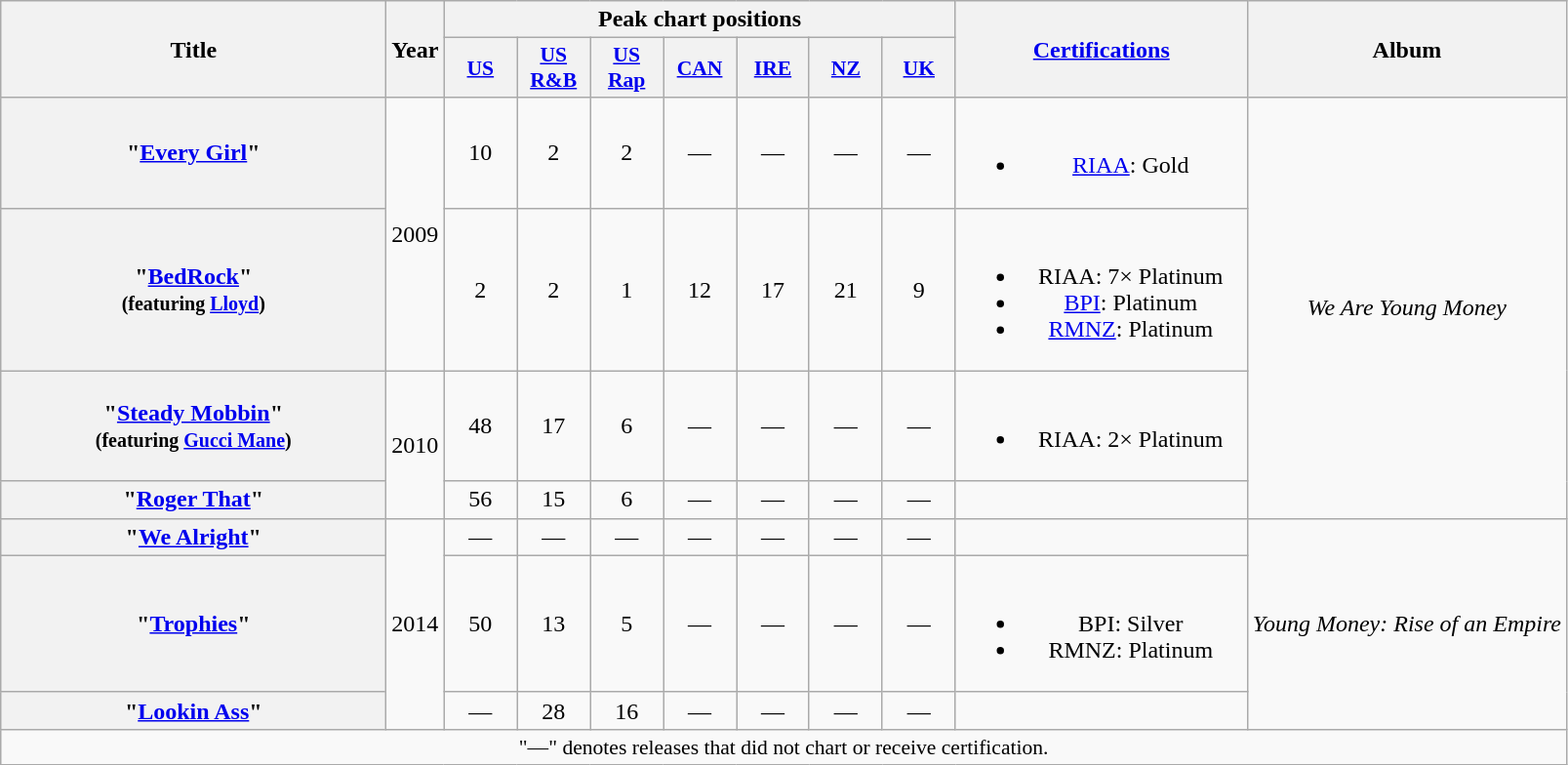<table class="wikitable plainrowheaders" style="text-align:center;">
<tr>
<th scope="col" rowspan="2" style="width:16em;">Title</th>
<th scope="col" rowspan="2">Year</th>
<th scope="col" colspan="7">Peak chart positions</th>
<th scope="col" rowspan="2" style="width:12em;"><a href='#'>Certifications</a></th>
<th scope="col" rowspan="2">Album</th>
</tr>
<tr>
<th style="width:3em; font-size:90%"><a href='#'>US</a><br></th>
<th style="width:3em; font-size:90%"><a href='#'>US<br>R&B</a><br></th>
<th style="width:3em; font-size:90%"><a href='#'>US<br>Rap</a><br></th>
<th scope="col" style="width:3em;font-size:90%;"><a href='#'>CAN</a></th>
<th scope="col" style="width:3em;font-size:90%;"><a href='#'>IRE</a></th>
<th scope="col" style="width:3em;font-size:90%;"><a href='#'>NZ</a></th>
<th scope="col" style="width:3em;font-size:90%;"><a href='#'>UK</a></th>
</tr>
<tr>
<th scope="row">"<a href='#'>Every Girl</a>"</th>
<td rowspan="2">2009</td>
<td>10</td>
<td>2</td>
<td>2</td>
<td>—</td>
<td>—</td>
<td>—</td>
<td>—</td>
<td><br><ul><li><a href='#'>RIAA</a>: Gold</li></ul></td>
<td rowspan="4"><em>We Are Young Money</em></td>
</tr>
<tr>
<th scope="row">"<a href='#'>BedRock</a>"<br><small>(featuring <a href='#'>Lloyd</a>)</small></th>
<td>2</td>
<td>2</td>
<td>1</td>
<td>12</td>
<td>17</td>
<td>21</td>
<td>9</td>
<td><br><ul><li>RIAA: 7× Platinum</li><li><a href='#'>BPI</a>: Platinum</li><li><a href='#'>RMNZ</a>: Platinum</li></ul></td>
</tr>
<tr>
<th scope="row">"<a href='#'>Steady Mobbin</a>"<br><small>(featuring <a href='#'>Gucci Mane</a>)</small></th>
<td rowspan="2">2010</td>
<td>48</td>
<td>17</td>
<td>6</td>
<td>—</td>
<td>—</td>
<td>—</td>
<td>—</td>
<td><br><ul><li>RIAA: 2× Platinum</li></ul></td>
</tr>
<tr>
<th scope="row">"<a href='#'>Roger That</a>"</th>
<td>56</td>
<td>15</td>
<td>6</td>
<td>—</td>
<td>—</td>
<td>—</td>
<td>—</td>
<td></td>
</tr>
<tr>
<th scope="row">"<a href='#'>We Alright</a>"<br></th>
<td rowspan="3">2014</td>
<td>—</td>
<td>—</td>
<td>—</td>
<td>—</td>
<td>—</td>
<td>—</td>
<td>—</td>
<td></td>
<td rowspan="3"><em>Young Money: Rise of an Empire</em></td>
</tr>
<tr>
<th scope="row">"<a href='#'>Trophies</a>"<br></th>
<td>50</td>
<td>13</td>
<td>5</td>
<td>—</td>
<td>—</td>
<td>—</td>
<td>—</td>
<td><br><ul><li>BPI: Silver</li><li>RMNZ: Platinum</li></ul></td>
</tr>
<tr>
<th scope="row">"<a href='#'>Lookin Ass</a>"<br></th>
<td>—</td>
<td>28</td>
<td>16</td>
<td>—</td>
<td>—</td>
<td>—</td>
<td>—</td>
<td></td>
</tr>
<tr>
<td colspan="11" style="font-size:90%">"—" denotes releases that did not chart or receive certification.</td>
</tr>
</table>
